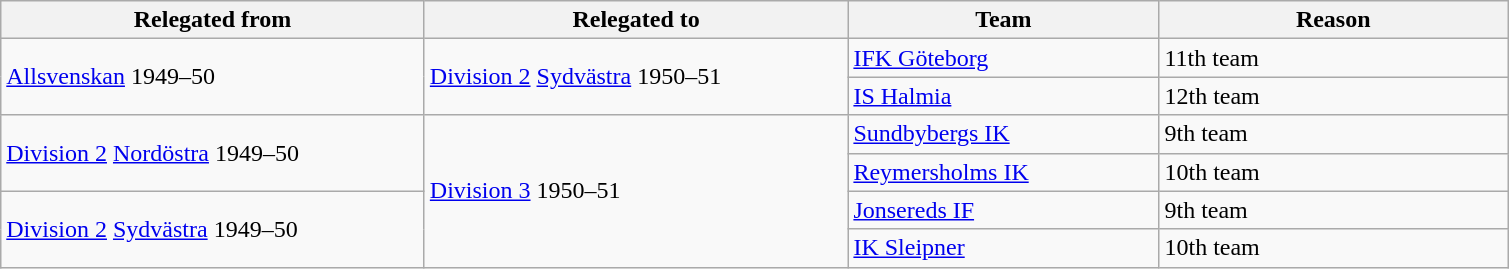<table class="wikitable" style="text-align: left;">
<tr>
<th style="width: 275px;">Relegated from</th>
<th style="width: 275px;">Relegated to</th>
<th style="width: 200px;">Team</th>
<th style="width: 225px;">Reason</th>
</tr>
<tr>
<td rowspan=2><a href='#'>Allsvenskan</a> 1949–50</td>
<td rowspan=2><a href='#'>Division 2</a> <a href='#'>Sydvästra</a> 1950–51</td>
<td><a href='#'>IFK Göteborg</a></td>
<td>11th team</td>
</tr>
<tr>
<td><a href='#'>IS Halmia</a></td>
<td>12th team</td>
</tr>
<tr>
<td rowspan=2><a href='#'>Division 2</a> <a href='#'>Nordöstra</a> 1949–50</td>
<td rowspan=4><a href='#'>Division 3</a> 1950–51</td>
<td><a href='#'>Sundbybergs IK</a></td>
<td>9th team</td>
</tr>
<tr>
<td><a href='#'>Reymersholms IK</a></td>
<td>10th team</td>
</tr>
<tr>
<td rowspan=2><a href='#'>Division 2</a> <a href='#'>Sydvästra</a> 1949–50</td>
<td><a href='#'>Jonsereds IF</a></td>
<td>9th team</td>
</tr>
<tr>
<td><a href='#'>IK Sleipner</a></td>
<td>10th team</td>
</tr>
</table>
